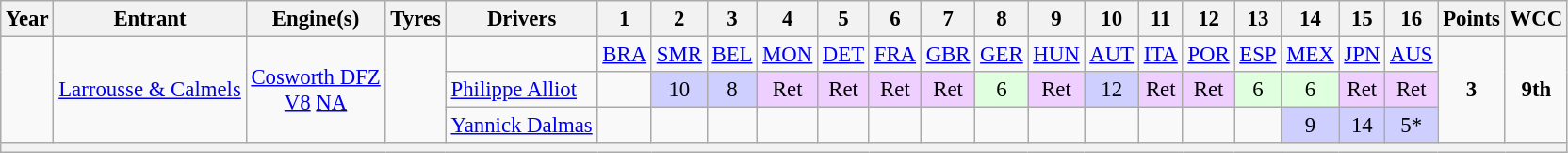<table class="wikitable" style="text-align:center; font-size:95%">
<tr>
<th>Year</th>
<th>Entrant</th>
<th>Engine(s)</th>
<th>Tyres</th>
<th>Drivers</th>
<th>1</th>
<th>2</th>
<th>3</th>
<th>4</th>
<th>5</th>
<th>6</th>
<th>7</th>
<th>8</th>
<th>9</th>
<th>10</th>
<th>11</th>
<th>12</th>
<th>13</th>
<th>14</th>
<th>15</th>
<th>16</th>
<th>Points</th>
<th>WCC</th>
</tr>
<tr>
<td rowspan="3"></td>
<td rowspan="3"><a href='#'>Larrousse & Calmels</a></td>
<td rowspan="3"><a href='#'>Cosworth DFZ</a><br><a href='#'>V8</a> <a href='#'>NA</a></td>
<td rowspan="3"></td>
<td></td>
<td><a href='#'>BRA</a></td>
<td><a href='#'>SMR</a></td>
<td><a href='#'>BEL</a></td>
<td><a href='#'>MON</a></td>
<td><a href='#'>DET</a></td>
<td><a href='#'>FRA</a></td>
<td><a href='#'>GBR</a></td>
<td><a href='#'>GER</a></td>
<td><a href='#'>HUN</a></td>
<td><a href='#'>AUT</a></td>
<td><a href='#'>ITA</a></td>
<td><a href='#'>POR</a></td>
<td><a href='#'>ESP</a></td>
<td><a href='#'>MEX</a></td>
<td><a href='#'>JPN</a></td>
<td><a href='#'>AUS</a></td>
<td rowspan="3"><strong>3</strong></td>
<td rowspan="3"><strong>9th</strong></td>
</tr>
<tr>
<td align="left"><a href='#'>Philippe Alliot</a></td>
<td></td>
<td style="background:#cfcfff;">10</td>
<td style="background:#cfcfff;">8</td>
<td style="background:#efcfff;">Ret</td>
<td style="background:#efcfff;">Ret</td>
<td style="background:#efcfff;">Ret</td>
<td style="background:#efcfff;">Ret</td>
<td style="background:#dfffdf;">6</td>
<td style="background:#efcfff;">Ret</td>
<td style="background:#cfcfff;">12</td>
<td style="background:#efcfff;">Ret</td>
<td style="background:#efcfff;">Ret</td>
<td style="background:#dfffdf;">6</td>
<td style="background:#dfffdf;">6</td>
<td style="background:#efcfff;">Ret</td>
<td style="background:#efcfff;">Ret</td>
</tr>
<tr>
<td align="left"><a href='#'>Yannick Dalmas</a></td>
<td></td>
<td></td>
<td></td>
<td></td>
<td></td>
<td></td>
<td></td>
<td></td>
<td></td>
<td></td>
<td></td>
<td></td>
<td></td>
<td style="background:#cfcfff;">9</td>
<td style="background:#cfcfff;">14</td>
<td style="background:#cfcfff;">5*</td>
</tr>
<tr>
<th colspan="23"></th>
</tr>
</table>
